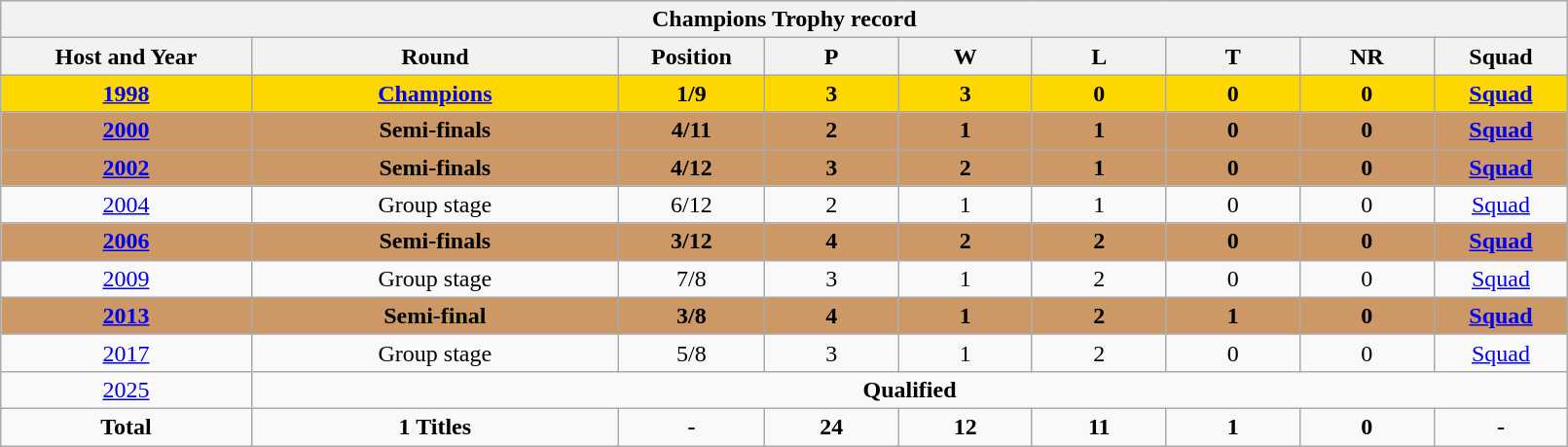<table class="wikitable" style="text-align: center; width:85%">
<tr>
<th colspan=9>Champions Trophy record</th>
</tr>
<tr>
<th width=100>Host and Year</th>
<th width=150>Round</th>
<th width=50>Position</th>
<th width=50>P</th>
<th width=50>W</th>
<th width=50>L</th>
<th width=50>T</th>
<th width=50>NR</th>
<th width=50>Squad</th>
</tr>
<tr style="background:gold;">
<td> <strong><a href='#'>1998</a></strong></td>
<td><strong><a href='#'>Champions</a></strong></td>
<td><strong>1/9</strong></td>
<td><strong>3</strong></td>
<td><strong>3</strong></td>
<td><strong>0</strong></td>
<td><strong>0</strong></td>
<td><strong>0</strong></td>
<td><strong><a href='#'>Squad</a></strong></td>
</tr>
<tr bgcolor="cc9966">
<td> <strong><a href='#'>2000</a></strong></td>
<td><strong>Semi-finals</strong></td>
<td><strong>4/11</strong></td>
<td><strong>2</strong></td>
<td><strong>1</strong></td>
<td><strong>1</strong></td>
<td><strong>0</strong></td>
<td><strong>0</strong></td>
<td><strong><a href='#'>Squad</a></strong></td>
</tr>
<tr bgcolor="cc9966">
<td> <strong><a href='#'>2002</a></strong></td>
<td><strong>Semi-finals</strong></td>
<td><strong>4/12</strong></td>
<td><strong>3</strong></td>
<td><strong>2</strong></td>
<td><strong>1</strong></td>
<td><strong>0</strong></td>
<td><strong>0</strong></td>
<td><strong><a href='#'>Squad</a></strong></td>
</tr>
<tr>
<td> <a href='#'>2004</a></td>
<td>Group stage</td>
<td>6/12</td>
<td>2</td>
<td>1</td>
<td>1</td>
<td>0</td>
<td>0</td>
<td><a href='#'>Squad</a></td>
</tr>
<tr bgcolor="cc9966">
<td> <strong><a href='#'>2006</a></strong></td>
<td><strong>Semi-finals</strong></td>
<td><strong>3/12</strong></td>
<td><strong>4</strong></td>
<td><strong>2</strong></td>
<td><strong>2</strong></td>
<td><strong>0</strong></td>
<td><strong>0</strong></td>
<td><strong><a href='#'>Squad</a></strong></td>
</tr>
<tr>
<td> <a href='#'>2009</a></td>
<td>Group stage</td>
<td>7/8</td>
<td>3</td>
<td>1</td>
<td>2</td>
<td>0</td>
<td>0</td>
<td><a href='#'>Squad</a></td>
</tr>
<tr bgcolor="cc9966">
<td>  <strong><a href='#'>2013</a></strong></td>
<td><strong>Semi-final</strong></td>
<td><strong>3/8</strong></td>
<td><strong>4</strong></td>
<td><strong>1</strong></td>
<td><strong>2</strong></td>
<td><strong>1</strong></td>
<td><strong>0</strong></td>
<td><strong><a href='#'>Squad</a></strong></td>
</tr>
<tr>
<td>  <a href='#'>2017</a></td>
<td>Group stage</td>
<td>5/8</td>
<td>3</td>
<td>1</td>
<td>2</td>
<td>0</td>
<td>0</td>
<td><a href='#'>Squad</a></td>
</tr>
<tr>
<td> <a href='#'>2025</a></td>
<td colspan=9><strong>Qualified</strong></td>
</tr>
<tr>
<td><strong>Total</strong></td>
<td><strong>1 Titles</strong></td>
<td><strong>-</strong></td>
<td><strong>24</strong></td>
<td><strong>12</strong></td>
<td><strong>11</strong></td>
<td><strong>1</strong></td>
<td><strong>0</strong></td>
<td><strong>-</strong></td>
</tr>
</table>
